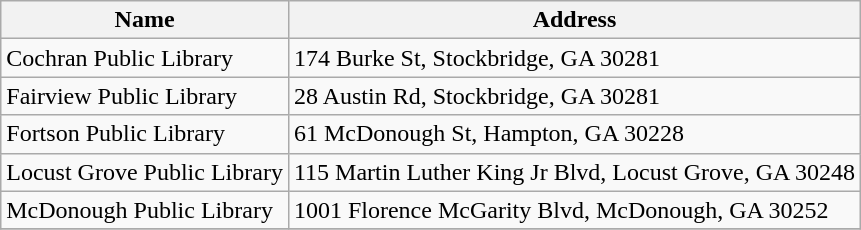<table class="wikitable">
<tr>
<th>Name</th>
<th>Address</th>
</tr>
<tr>
<td>Cochran Public Library</td>
<td>174 Burke St, Stockbridge, GA 30281</td>
</tr>
<tr>
<td>Fairview Public Library</td>
<td>28 Austin Rd, Stockbridge, GA 30281</td>
</tr>
<tr>
<td>Fortson Public Library</td>
<td>61 McDonough St, Hampton, GA 30228</td>
</tr>
<tr>
<td>Locust Grove Public Library</td>
<td>115 Martin Luther King Jr Blvd, Locust Grove, GA 30248</td>
</tr>
<tr>
<td>McDonough Public Library</td>
<td>1001 Florence McGarity Blvd, McDonough, GA 30252</td>
</tr>
<tr>
</tr>
</table>
